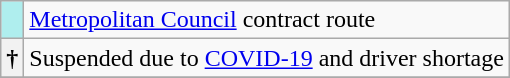<table class="wikitable collapsible">
<tr>
<th style="background-color:PaleTurquoise"></th>
<td><a href='#'>Metropolitan Council</a> contract route</td>
</tr>
<tr>
<th>†</th>
<td>Suspended due to <a href='#'>COVID-19</a> and driver shortage</td>
</tr>
<tr>
</tr>
</table>
